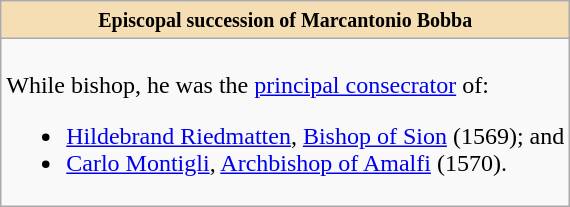<table role="presentation" class="wikitable mw-collapsible mw-collapsed"|>
<tr>
<th style="background:#F5DEB3"><small>Episcopal succession of Marcantonio Bobba</small></th>
</tr>
<tr>
<td><br>While bishop, he was the <a href='#'>principal consecrator</a> of:<ul><li><a href='#'>Hildebrand Riedmatten</a>, <a href='#'>Bishop of Sion</a> (1569); and</li><li><a href='#'>Carlo Montigli</a>, <a href='#'>Archbishop of Amalfi</a> (1570).</li></ul></td>
</tr>
</table>
